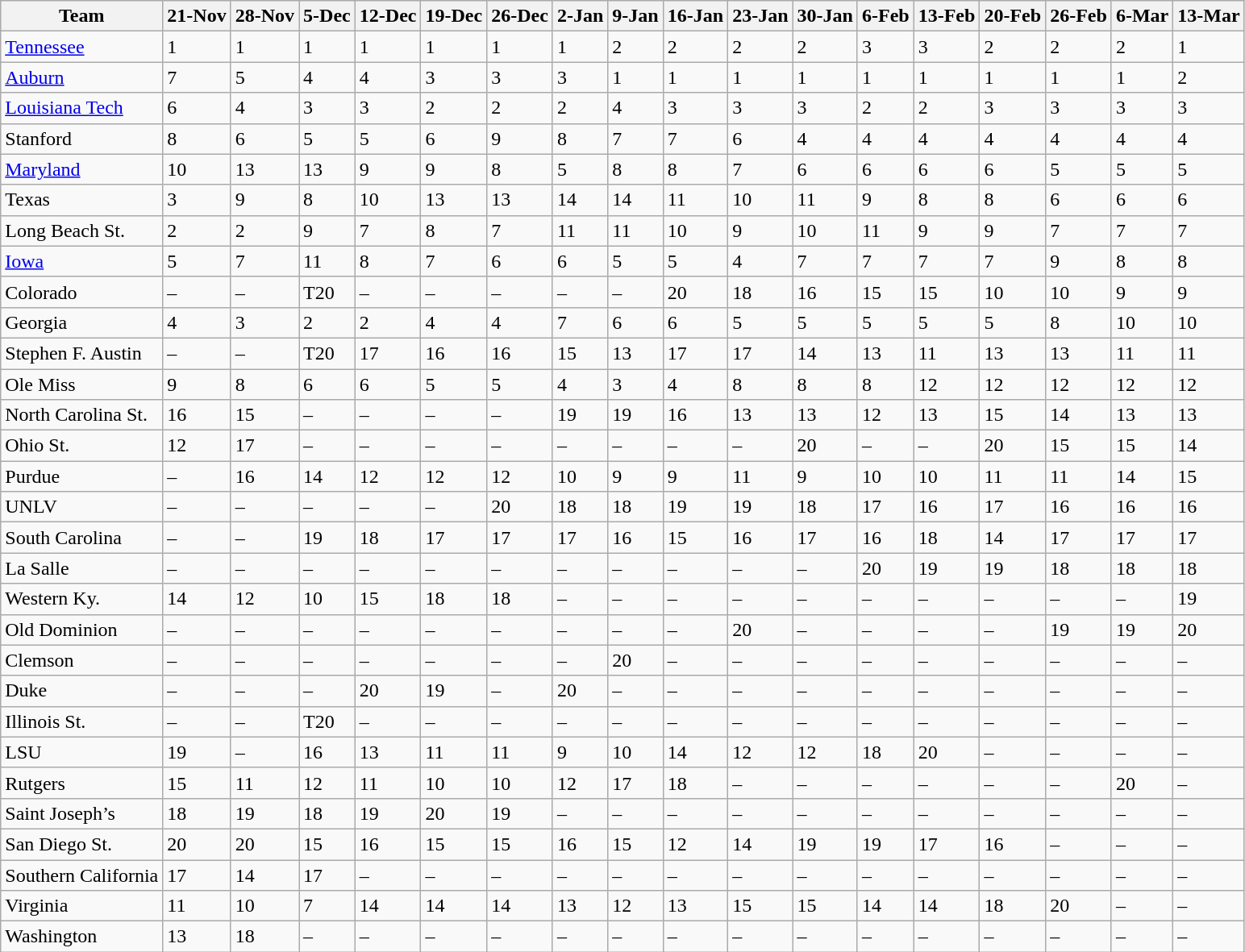<table class="wikitable sortable">
<tr>
<th>Team</th>
<th>21-Nov</th>
<th>28-Nov</th>
<th>5-Dec</th>
<th>12-Dec</th>
<th>19-Dec</th>
<th>26-Dec</th>
<th>2-Jan</th>
<th>9-Jan</th>
<th>16-Jan</th>
<th>23-Jan</th>
<th>30-Jan</th>
<th>6-Feb</th>
<th>13-Feb</th>
<th>20-Feb</th>
<th>26-Feb</th>
<th>6-Mar</th>
<th>13-Mar</th>
</tr>
<tr>
<td><a href='#'>Tennessee</a></td>
<td>1</td>
<td>1</td>
<td>1</td>
<td>1</td>
<td>1</td>
<td>1</td>
<td>1</td>
<td>2</td>
<td>2</td>
<td>2</td>
<td>2</td>
<td>3</td>
<td>3</td>
<td>2</td>
<td>2</td>
<td>2</td>
<td>1</td>
</tr>
<tr>
<td><a href='#'>Auburn</a></td>
<td>7</td>
<td>5</td>
<td>4</td>
<td>4</td>
<td>3</td>
<td>3</td>
<td>3</td>
<td>1</td>
<td>1</td>
<td>1</td>
<td>1</td>
<td>1</td>
<td>1</td>
<td>1</td>
<td>1</td>
<td>1</td>
<td>2</td>
</tr>
<tr>
<td><a href='#'>Louisiana Tech</a></td>
<td>6</td>
<td>4</td>
<td>3</td>
<td>3</td>
<td>2</td>
<td>2</td>
<td>2</td>
<td>4</td>
<td>3</td>
<td>3</td>
<td>3</td>
<td>2</td>
<td>2</td>
<td>3</td>
<td>3</td>
<td>3</td>
<td>3</td>
</tr>
<tr>
<td>Stanford</td>
<td>8</td>
<td>6</td>
<td>5</td>
<td>5</td>
<td>6</td>
<td>9</td>
<td>8</td>
<td>7</td>
<td>7</td>
<td>6</td>
<td>4</td>
<td>4</td>
<td>4</td>
<td>4</td>
<td>4</td>
<td>4</td>
<td>4</td>
</tr>
<tr>
<td><a href='#'>Maryland</a></td>
<td>10</td>
<td>13</td>
<td>13</td>
<td>9</td>
<td>9</td>
<td>8</td>
<td>5</td>
<td>8</td>
<td>8</td>
<td>7</td>
<td>6</td>
<td>6</td>
<td>6</td>
<td>6</td>
<td>5</td>
<td>5</td>
<td>5</td>
</tr>
<tr>
<td>Texas</td>
<td>3</td>
<td>9</td>
<td>8</td>
<td>10</td>
<td>13</td>
<td>13</td>
<td>14</td>
<td>14</td>
<td>11</td>
<td>10</td>
<td>11</td>
<td>9</td>
<td>8</td>
<td>8</td>
<td>6</td>
<td>6</td>
<td>6</td>
</tr>
<tr>
<td>Long Beach St.</td>
<td>2</td>
<td>2</td>
<td>9</td>
<td>7</td>
<td>8</td>
<td>7</td>
<td>11</td>
<td>11</td>
<td>10</td>
<td>9</td>
<td>10</td>
<td>11</td>
<td>9</td>
<td>9</td>
<td>7</td>
<td>7</td>
<td>7</td>
</tr>
<tr>
<td><a href='#'>Iowa</a></td>
<td>5</td>
<td>7</td>
<td>11</td>
<td>8</td>
<td>7</td>
<td>6</td>
<td>6</td>
<td>5</td>
<td>5</td>
<td>4</td>
<td>7</td>
<td>7</td>
<td>7</td>
<td>7</td>
<td>9</td>
<td>8</td>
<td>8</td>
</tr>
<tr>
<td>Colorado</td>
<td data-sort-value=99>–</td>
<td data-sort-value=99>–</td>
<td data-sort-value=20>T20</td>
<td data-sort-value=99>–</td>
<td data-sort-value=99>–</td>
<td data-sort-value=99>–</td>
<td data-sort-value=99>–</td>
<td data-sort-value=99>–</td>
<td>20</td>
<td>18</td>
<td>16</td>
<td>15</td>
<td>15</td>
<td>10</td>
<td>10</td>
<td>9</td>
<td>9</td>
</tr>
<tr>
<td>Georgia</td>
<td>4</td>
<td>3</td>
<td>2</td>
<td>2</td>
<td>4</td>
<td>4</td>
<td>7</td>
<td>6</td>
<td>6</td>
<td>5</td>
<td>5</td>
<td>5</td>
<td>5</td>
<td>5</td>
<td>8</td>
<td>10</td>
<td>10</td>
</tr>
<tr>
<td>Stephen F. Austin</td>
<td data-sort-value=99>–</td>
<td data-sort-value=99>–</td>
<td data-sort-value=20>T20</td>
<td>17</td>
<td>16</td>
<td>16</td>
<td>15</td>
<td>13</td>
<td>17</td>
<td>17</td>
<td>14</td>
<td>13</td>
<td>11</td>
<td>13</td>
<td>13</td>
<td>11</td>
<td>11</td>
</tr>
<tr>
<td>Ole Miss</td>
<td>9</td>
<td>8</td>
<td>6</td>
<td>6</td>
<td>5</td>
<td>5</td>
<td>4</td>
<td>3</td>
<td>4</td>
<td>8</td>
<td>8</td>
<td>8</td>
<td>12</td>
<td>12</td>
<td>12</td>
<td>12</td>
<td>12</td>
</tr>
<tr>
<td>North Carolina St.</td>
<td>16</td>
<td>15</td>
<td data-sort-value=99>–</td>
<td data-sort-value=99>–</td>
<td data-sort-value=99>–</td>
<td data-sort-value=99>–</td>
<td>19</td>
<td>19</td>
<td>16</td>
<td>13</td>
<td>13</td>
<td>12</td>
<td>13</td>
<td>15</td>
<td>14</td>
<td>13</td>
<td>13</td>
</tr>
<tr>
<td>Ohio St.</td>
<td>12</td>
<td>17</td>
<td data-sort-value=99>–</td>
<td data-sort-value=99>–</td>
<td data-sort-value=99>–</td>
<td data-sort-value=99>–</td>
<td data-sort-value=99>–</td>
<td data-sort-value=99>–</td>
<td data-sort-value=99>–</td>
<td data-sort-value=99>–</td>
<td>20</td>
<td data-sort-value=99>–</td>
<td data-sort-value=99>–</td>
<td>20</td>
<td>15</td>
<td>15</td>
<td>14</td>
</tr>
<tr>
<td>Purdue</td>
<td data-sort-value=99>–</td>
<td>16</td>
<td>14</td>
<td>12</td>
<td>12</td>
<td>12</td>
<td>10</td>
<td>9</td>
<td>9</td>
<td>11</td>
<td>9</td>
<td>10</td>
<td>10</td>
<td>11</td>
<td>11</td>
<td>14</td>
<td>15</td>
</tr>
<tr>
<td>UNLV</td>
<td data-sort-value=99>–</td>
<td data-sort-value=99>–</td>
<td data-sort-value=99>–</td>
<td data-sort-value=99>–</td>
<td data-sort-value=99>–</td>
<td>20</td>
<td>18</td>
<td>18</td>
<td>19</td>
<td>19</td>
<td>18</td>
<td>17</td>
<td>16</td>
<td>17</td>
<td>16</td>
<td>16</td>
<td>16</td>
</tr>
<tr>
<td>South Carolina</td>
<td data-sort-value=99>–</td>
<td data-sort-value=99>–</td>
<td>19</td>
<td>18</td>
<td>17</td>
<td>17</td>
<td>17</td>
<td>16</td>
<td>15</td>
<td>16</td>
<td>17</td>
<td>16</td>
<td>18</td>
<td>14</td>
<td>17</td>
<td>17</td>
<td>17</td>
</tr>
<tr>
<td>La Salle</td>
<td data-sort-value=99>–</td>
<td data-sort-value=99>–</td>
<td data-sort-value=99>–</td>
<td data-sort-value=99>–</td>
<td data-sort-value=99>–</td>
<td data-sort-value=99>–</td>
<td data-sort-value=99>–</td>
<td data-sort-value=99>–</td>
<td data-sort-value=99>–</td>
<td data-sort-value=99>–</td>
<td data-sort-value=99>–</td>
<td>20</td>
<td>19</td>
<td>19</td>
<td>18</td>
<td>18</td>
<td>18</td>
</tr>
<tr>
<td>Western Ky.</td>
<td>14</td>
<td>12</td>
<td>10</td>
<td>15</td>
<td>18</td>
<td>18</td>
<td data-sort-value=99>–</td>
<td data-sort-value=99>–</td>
<td data-sort-value=99>–</td>
<td data-sort-value=99>–</td>
<td data-sort-value=99>–</td>
<td data-sort-value=99>–</td>
<td data-sort-value=99>–</td>
<td data-sort-value=99>–</td>
<td data-sort-value=99>–</td>
<td data-sort-value=99>–</td>
<td>19</td>
</tr>
<tr>
<td>Old Dominion</td>
<td data-sort-value=99>–</td>
<td data-sort-value=99>–</td>
<td data-sort-value=99>–</td>
<td data-sort-value=99>–</td>
<td data-sort-value=99>–</td>
<td data-sort-value=99>–</td>
<td data-sort-value=99>–</td>
<td data-sort-value=99>–</td>
<td data-sort-value=99>–</td>
<td>20</td>
<td data-sort-value=99>–</td>
<td data-sort-value=99>–</td>
<td data-sort-value=99>–</td>
<td data-sort-value=99>–</td>
<td>19</td>
<td>19</td>
<td>20</td>
</tr>
<tr>
<td>Clemson</td>
<td data-sort-value=99>–</td>
<td data-sort-value=99>–</td>
<td data-sort-value=99>–</td>
<td data-sort-value=99>–</td>
<td data-sort-value=99>–</td>
<td data-sort-value=99>–</td>
<td data-sort-value=99>–</td>
<td>20</td>
<td data-sort-value=99>–</td>
<td data-sort-value=99>–</td>
<td data-sort-value=99>–</td>
<td data-sort-value=99>–</td>
<td data-sort-value=99>–</td>
<td data-sort-value=99>–</td>
<td data-sort-value=99>–</td>
<td data-sort-value=99>–</td>
<td data-sort-value=99>–</td>
</tr>
<tr>
<td>Duke</td>
<td data-sort-value=99>–</td>
<td data-sort-value=99>–</td>
<td data-sort-value=99>–</td>
<td>20</td>
<td>19</td>
<td data-sort-value=99>–</td>
<td>20</td>
<td data-sort-value=99>–</td>
<td data-sort-value=99>–</td>
<td data-sort-value=99>–</td>
<td data-sort-value=99>–</td>
<td data-sort-value=99>–</td>
<td data-sort-value=99>–</td>
<td data-sort-value=99>–</td>
<td data-sort-value=99>–</td>
<td data-sort-value=99>–</td>
<td data-sort-value=99>–</td>
</tr>
<tr>
<td>Illinois St.</td>
<td data-sort-value=99>–</td>
<td data-sort-value=99>–</td>
<td>T20</td>
<td data-sort-value=99>–</td>
<td data-sort-value=99>–</td>
<td data-sort-value=99>–</td>
<td data-sort-value=99>–</td>
<td data-sort-value=99>–</td>
<td data-sort-value=99>–</td>
<td data-sort-value=99>–</td>
<td data-sort-value=99>–</td>
<td data-sort-value=99>–</td>
<td data-sort-value=99>–</td>
<td data-sort-value=99>–</td>
<td data-sort-value=99>–</td>
<td data-sort-value=99>–</td>
<td data-sort-value=99>–</td>
</tr>
<tr>
<td>LSU</td>
<td>19</td>
<td data-sort-value=99>–</td>
<td>16</td>
<td>13</td>
<td>11</td>
<td>11</td>
<td>9</td>
<td>10</td>
<td>14</td>
<td>12</td>
<td>12</td>
<td>18</td>
<td>20</td>
<td data-sort-value=99>–</td>
<td data-sort-value=99>–</td>
<td data-sort-value=99>–</td>
<td data-sort-value=99>–</td>
</tr>
<tr>
<td>Rutgers</td>
<td>15</td>
<td>11</td>
<td>12</td>
<td>11</td>
<td>10</td>
<td>10</td>
<td>12</td>
<td>17</td>
<td>18</td>
<td data-sort-value=99>–</td>
<td data-sort-value=99>–</td>
<td data-sort-value=99>–</td>
<td data-sort-value=99>–</td>
<td data-sort-value=99>–</td>
<td data-sort-value=99>–</td>
<td>20</td>
<td data-sort-value=99>–</td>
</tr>
<tr>
<td>Saint Joseph’s</td>
<td>18</td>
<td>19</td>
<td>18</td>
<td>19</td>
<td>20</td>
<td>19</td>
<td data-sort-value=99>–</td>
<td data-sort-value=99>–</td>
<td data-sort-value=99>–</td>
<td data-sort-value=99>–</td>
<td data-sort-value=99>–</td>
<td data-sort-value=99>–</td>
<td data-sort-value=99>–</td>
<td data-sort-value=99>–</td>
<td data-sort-value=99>–</td>
<td data-sort-value=99>–</td>
<td data-sort-value=99>–</td>
</tr>
<tr>
<td>San Diego St.</td>
<td>20</td>
<td>20</td>
<td>15</td>
<td>16</td>
<td>15</td>
<td>15</td>
<td>16</td>
<td>15</td>
<td>12</td>
<td>14</td>
<td>19</td>
<td>19</td>
<td>17</td>
<td>16</td>
<td data-sort-value=99>–</td>
<td data-sort-value=99>–</td>
<td data-sort-value=99>–</td>
</tr>
<tr>
<td>Southern California</td>
<td>17</td>
<td>14</td>
<td>17</td>
<td data-sort-value=99>–</td>
<td data-sort-value=99>–</td>
<td data-sort-value=99>–</td>
<td data-sort-value=99>–</td>
<td data-sort-value=99>–</td>
<td data-sort-value=99>–</td>
<td data-sort-value=99>–</td>
<td data-sort-value=99>–</td>
<td data-sort-value=99>–</td>
<td data-sort-value=99>–</td>
<td data-sort-value=99>–</td>
<td data-sort-value=99>–</td>
<td data-sort-value=99>–</td>
<td data-sort-value=99>–</td>
</tr>
<tr>
<td>Virginia</td>
<td>11</td>
<td>10</td>
<td>7</td>
<td>14</td>
<td>14</td>
<td>14</td>
<td>13</td>
<td>12</td>
<td>13</td>
<td>15</td>
<td>15</td>
<td>14</td>
<td>14</td>
<td>18</td>
<td>20</td>
<td data-sort-value=99>–</td>
<td data-sort-value=99>–</td>
</tr>
<tr>
<td>Washington</td>
<td>13</td>
<td>18</td>
<td data-sort-value=99>–</td>
<td data-sort-value=99>–</td>
<td data-sort-value=99>–</td>
<td data-sort-value=99>–</td>
<td data-sort-value=99>–</td>
<td data-sort-value=99>–</td>
<td data-sort-value=99>–</td>
<td data-sort-value=99>–</td>
<td data-sort-value=99>–</td>
<td data-sort-value=99>–</td>
<td data-sort-value=99>–</td>
<td data-sort-value=99>–</td>
<td data-sort-value=99>–</td>
<td data-sort-value=99>–</td>
<td data-sort-value=99>–</td>
</tr>
</table>
